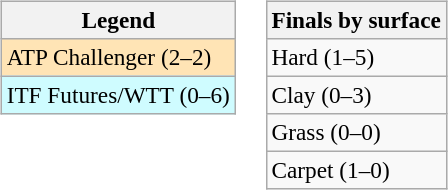<table>
<tr valign=top>
<td><br><table class=wikitable style=font-size:97%>
<tr>
<th>Legend</th>
</tr>
<tr bgcolor=moccasin>
<td>ATP Challenger (2–2)</td>
</tr>
<tr bgcolor=cffcff>
<td>ITF Futures/WTT (0–6)</td>
</tr>
</table>
</td>
<td><br><table class=wikitable style=font-size:97%>
<tr>
<th>Finals by surface</th>
</tr>
<tr>
<td>Hard (1–5)</td>
</tr>
<tr>
<td>Clay (0–3)</td>
</tr>
<tr>
<td>Grass (0–0)</td>
</tr>
<tr>
<td>Carpet (1–0)</td>
</tr>
</table>
</td>
</tr>
</table>
